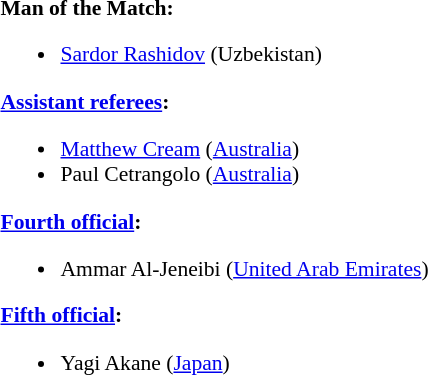<table width=50% style="font-size: 90%">
<tr>
<td><br><strong>Man of the Match:</strong><ul><li><a href='#'>Sardor Rashidov</a> (Uzbekistan)</li></ul><strong><a href='#'>Assistant referees</a>:</strong><ul><li><a href='#'>Matthew Cream</a> (<a href='#'>Australia</a>)</li><li>Paul Cetrangolo (<a href='#'>Australia</a>)</li></ul><strong><a href='#'>Fourth official</a>:</strong><ul><li>Ammar Al-Jeneibi (<a href='#'>United Arab Emirates</a>)</li></ul><strong><a href='#'>Fifth official</a>:</strong><ul><li>Yagi Akane (<a href='#'>Japan</a>)</li></ul></td>
</tr>
</table>
